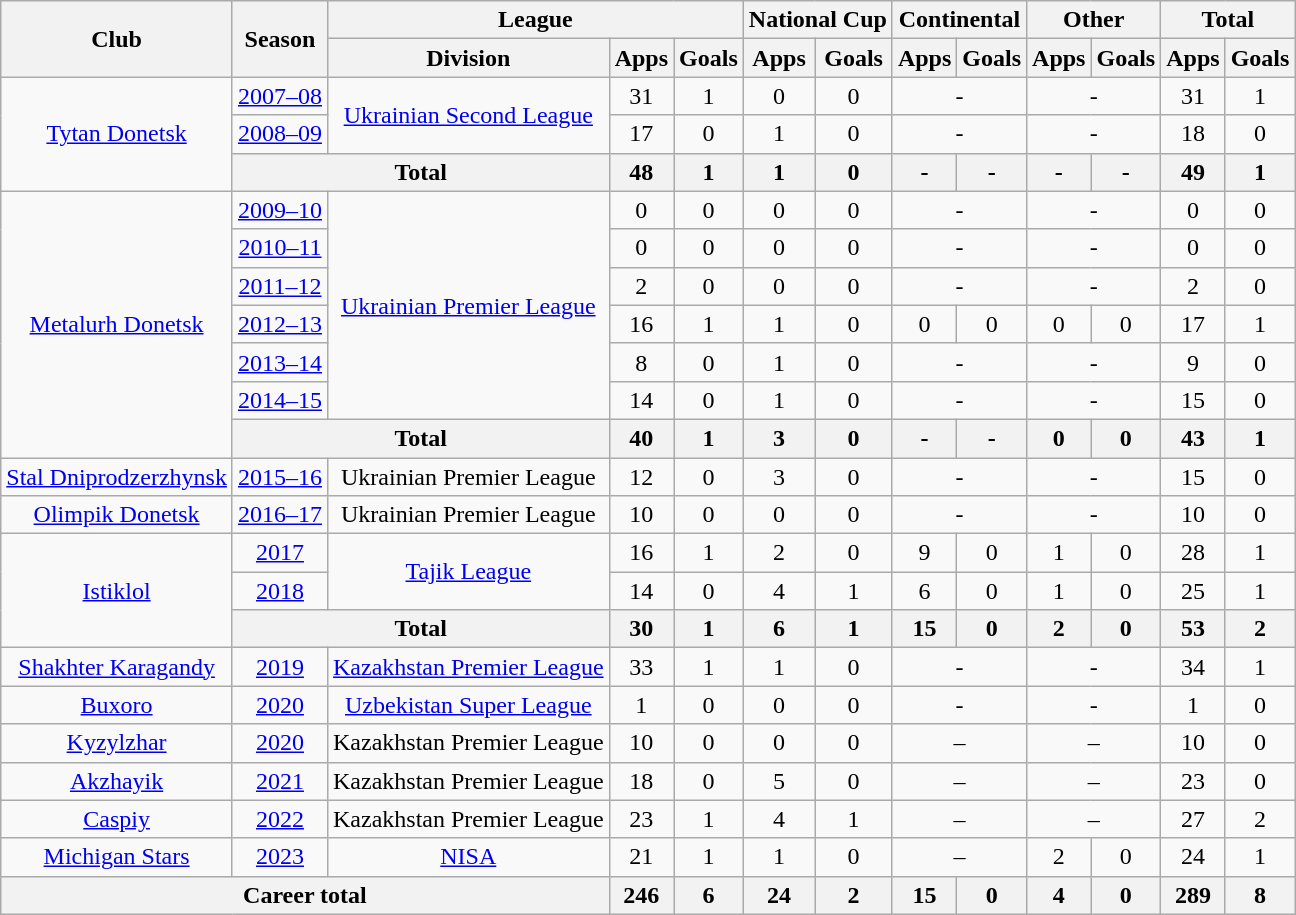<table class="wikitable" style="text-align: center;">
<tr>
<th rowspan="2">Club</th>
<th rowspan="2">Season</th>
<th colspan="3">League</th>
<th colspan="2">National Cup</th>
<th colspan="2">Continental</th>
<th colspan="2">Other</th>
<th colspan="2">Total</th>
</tr>
<tr>
<th>Division</th>
<th>Apps</th>
<th>Goals</th>
<th>Apps</th>
<th>Goals</th>
<th>Apps</th>
<th>Goals</th>
<th>Apps</th>
<th>Goals</th>
<th>Apps</th>
<th>Goals</th>
</tr>
<tr>
<td rowspan="3" valign="center"><a href='#'>Tytan Donetsk</a></td>
<td><a href='#'>2007–08</a></td>
<td rowspan="2" valign="center"><a href='#'>Ukrainian Second League</a></td>
<td>31</td>
<td>1</td>
<td>0</td>
<td>0</td>
<td colspan="2">-</td>
<td colspan="2">-</td>
<td>31</td>
<td>1</td>
</tr>
<tr>
<td><a href='#'>2008–09</a></td>
<td>17</td>
<td>0</td>
<td>1</td>
<td>0</td>
<td colspan="2">-</td>
<td colspan="2">-</td>
<td>18</td>
<td>0</td>
</tr>
<tr>
<th colspan="2">Total</th>
<th>48</th>
<th>1</th>
<th>1</th>
<th>0</th>
<th>-</th>
<th>-</th>
<th>-</th>
<th>-</th>
<th>49</th>
<th>1</th>
</tr>
<tr>
<td rowspan="7" valign="center"><a href='#'>Metalurh Donetsk</a></td>
<td><a href='#'>2009–10</a></td>
<td rowspan="6" valign="center"><a href='#'>Ukrainian Premier League</a></td>
<td>0</td>
<td>0</td>
<td>0</td>
<td>0</td>
<td colspan="2">-</td>
<td colspan="2">-</td>
<td>0</td>
<td>0</td>
</tr>
<tr>
<td><a href='#'>2010–11</a></td>
<td>0</td>
<td>0</td>
<td>0</td>
<td>0</td>
<td colspan="2">-</td>
<td colspan="2">-</td>
<td>0</td>
<td>0</td>
</tr>
<tr>
<td><a href='#'>2011–12</a></td>
<td>2</td>
<td>0</td>
<td>0</td>
<td>0</td>
<td colspan="2">-</td>
<td colspan="2">-</td>
<td>2</td>
<td>0</td>
</tr>
<tr>
<td><a href='#'>2012–13</a></td>
<td>16</td>
<td>1</td>
<td>1</td>
<td>0</td>
<td>0</td>
<td>0</td>
<td>0</td>
<td>0</td>
<td>17</td>
<td>1</td>
</tr>
<tr>
<td><a href='#'>2013–14</a></td>
<td>8</td>
<td>0</td>
<td>1</td>
<td>0</td>
<td colspan="2">-</td>
<td colspan="2">-</td>
<td>9</td>
<td>0</td>
</tr>
<tr>
<td><a href='#'>2014–15</a></td>
<td>14</td>
<td>0</td>
<td>1</td>
<td>0</td>
<td colspan="2">-</td>
<td colspan="2">-</td>
<td>15</td>
<td>0</td>
</tr>
<tr>
<th colspan="2">Total</th>
<th>40</th>
<th>1</th>
<th>3</th>
<th>0</th>
<th>-</th>
<th>-</th>
<th>0</th>
<th>0</th>
<th>43</th>
<th>1</th>
</tr>
<tr>
<td rowspan="1" valign="center"><a href='#'>Stal Dniprodzerzhynsk</a></td>
<td><a href='#'>2015–16</a></td>
<td rowspan="1" valign="center">Ukrainian Premier League</td>
<td>12</td>
<td>0</td>
<td>3</td>
<td>0</td>
<td colspan="2">-</td>
<td colspan="2">-</td>
<td>15</td>
<td>0</td>
</tr>
<tr>
<td rowspan="1" valign="center"><a href='#'>Olimpik Donetsk</a></td>
<td><a href='#'>2016–17</a></td>
<td rowspan="1" valign="center">Ukrainian Premier League</td>
<td>10</td>
<td>0</td>
<td>0</td>
<td>0</td>
<td colspan="2">-</td>
<td colspan="2">-</td>
<td>10</td>
<td>0</td>
</tr>
<tr>
<td rowspan="3" valign="center"><a href='#'>Istiklol</a></td>
<td><a href='#'>2017</a></td>
<td rowspan="2" valign="center"><a href='#'>Tajik League</a></td>
<td>16</td>
<td>1</td>
<td>2</td>
<td>0</td>
<td>9</td>
<td>0</td>
<td>1</td>
<td>0</td>
<td>28</td>
<td>1</td>
</tr>
<tr>
<td><a href='#'>2018</a></td>
<td>14</td>
<td>0</td>
<td>4</td>
<td>1</td>
<td>6</td>
<td>0</td>
<td>1</td>
<td>0</td>
<td>25</td>
<td>1</td>
</tr>
<tr>
<th colspan="2">Total</th>
<th>30</th>
<th>1</th>
<th>6</th>
<th>1</th>
<th>15</th>
<th>0</th>
<th>2</th>
<th>0</th>
<th>53</th>
<th>2</th>
</tr>
<tr>
<td rowspan="1" valign="center"><a href='#'>Shakhter Karagandy</a></td>
<td><a href='#'>2019</a></td>
<td rowspan="1" valign="center"><a href='#'>Kazakhstan Premier League</a></td>
<td>33</td>
<td>1</td>
<td>1</td>
<td>0</td>
<td colspan="2">-</td>
<td colspan="2">-</td>
<td>34</td>
<td>1</td>
</tr>
<tr>
<td rowspan="1" valign="center"><a href='#'>Buxoro</a></td>
<td><a href='#'>2020</a></td>
<td rowspan="1" valign="center"><a href='#'>Uzbekistan Super League</a></td>
<td>1</td>
<td>0</td>
<td>0</td>
<td>0</td>
<td colspan="2">-</td>
<td colspan="2">-</td>
<td>1</td>
<td>0</td>
</tr>
<tr>
<td><a href='#'>Kyzylzhar</a></td>
<td><a href='#'>2020</a></td>
<td>Kazakhstan Premier League</td>
<td>10</td>
<td>0</td>
<td>0</td>
<td>0</td>
<td colspan=2>–</td>
<td colspan=2>–</td>
<td>10</td>
<td>0</td>
</tr>
<tr>
<td><a href='#'>Akzhayik</a></td>
<td><a href='#'>2021</a></td>
<td>Kazakhstan Premier League</td>
<td>18</td>
<td>0</td>
<td>5</td>
<td>0</td>
<td colspan=2>–</td>
<td colspan=2>–</td>
<td>23</td>
<td>0</td>
</tr>
<tr>
<td><a href='#'>Caspiy</a></td>
<td><a href='#'>2022</a></td>
<td>Kazakhstan Premier League</td>
<td>23</td>
<td>1</td>
<td>4</td>
<td>1</td>
<td colspan=2>–</td>
<td colspan=2>–</td>
<td>27</td>
<td>2</td>
</tr>
<tr>
<td><a href='#'>Michigan Stars</a></td>
<td><a href='#'>2023</a></td>
<td><a href='#'>NISA</a></td>
<td>21</td>
<td>1</td>
<td>1</td>
<td>0</td>
<td colspan=2>–</td>
<td>2</td>
<td>0</td>
<td>24</td>
<td>1</td>
</tr>
<tr>
<th colspan="3">Career total</th>
<th>246</th>
<th>6</th>
<th>24</th>
<th>2</th>
<th>15</th>
<th>0</th>
<th>4</th>
<th>0</th>
<th>289</th>
<th>8</th>
</tr>
</table>
